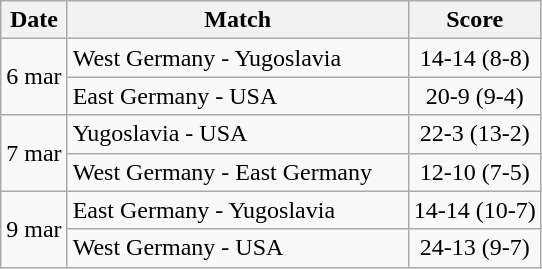<table class="wikitable" style="text-align:center;">
<tr>
<th>Date</th>
<th width=220px>Match</th>
<th>Score</th>
</tr>
<tr>
<td rowspan="2">6 mar</td>
<td align="left">West Germany - Yugoslavia</td>
<td>14-14 (8-8)</td>
</tr>
<tr>
<td align="left">East Germany - USA</td>
<td>20-9 (9-4)</td>
</tr>
<tr>
<td rowspan="2">7 mar</td>
<td align="left">Yugoslavia - USA</td>
<td>22-3 (13-2)</td>
</tr>
<tr>
<td align="left">West Germany - East Germany</td>
<td>12-10 (7-5)</td>
</tr>
<tr>
<td rowspan="2">9 mar</td>
<td align="left">East Germany - Yugoslavia</td>
<td>14-14 (10-7)</td>
</tr>
<tr>
<td align="left">West Germany - USA</td>
<td>24-13 (9-7)</td>
</tr>
</table>
